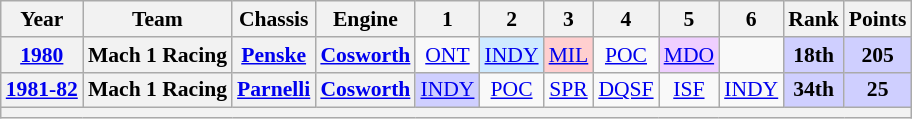<table class="wikitable" style="text-align:center; font-size:90%">
<tr>
<th>Year</th>
<th>Team</th>
<th>Chassis</th>
<th>Engine</th>
<th>1</th>
<th>2</th>
<th>3</th>
<th>4</th>
<th>5</th>
<th>6</th>
<th>Rank</th>
<th>Points</th>
</tr>
<tr>
<th><a href='#'>1980</a></th>
<th>Mach 1 Racing</th>
<th><a href='#'>Penske</a></th>
<th><a href='#'>Cosworth</a></th>
<td><a href='#'>ONT</a></td>
<td style="background:#CFEAFF;"><a href='#'>INDY</a><br></td>
<td style="background:#FFCFCF;"><a href='#'>MIL</a><br></td>
<td><a href='#'>POC</a></td>
<td style="background:#EFCFFF;"><a href='#'>MDO</a><br></td>
<td></td>
<th style="background:#CFCFFF;">18th</th>
<th style="background:#CFCFFF;">205</th>
</tr>
<tr>
<th><a href='#'>1981-82</a></th>
<th>Mach 1 Racing</th>
<th><a href='#'>Parnelli</a></th>
<th><a href='#'>Cosworth</a></th>
<td style="background:#CFCFFF;"><a href='#'>INDY</a><br></td>
<td><a href='#'>POC</a></td>
<td><a href='#'>SPR</a></td>
<td><a href='#'>DQSF</a></td>
<td><a href='#'>ISF</a></td>
<td><a href='#'>INDY</a></td>
<th style="background:#CFCFFF;">34th</th>
<th style="background:#CFCFFF;">25</th>
</tr>
<tr>
<th colspan="12"></th>
</tr>
</table>
